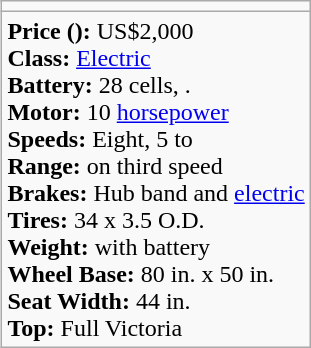<table class="wikitable" align="right">
<tr>
<td align="center"></td>
</tr>
<tr>
<td><strong>Price ():</strong> US$2,000<br><strong>Class: </strong><a href='#'>Electric</a><br><strong>Battery: </strong>28 cells, . <br> <strong>Motor: </strong>10 <a href='#'>horsepower</a> <br><strong>Speeds:</strong> Eight, 5 to  <br><strong>Range:</strong>  on third speed <br><strong>Brakes:</strong> Hub band and <a href='#'>electric</a> <br><strong>Tires:</strong> 34 x 3.5 O.D. <br><strong>Weight:</strong>  with battery<br><strong>Wheel Base:</strong> 80 in. x 50 in. <br><strong>Seat Width:</strong> 44 in. <br><strong>Top:</strong> Full Victoria</td>
</tr>
</table>
